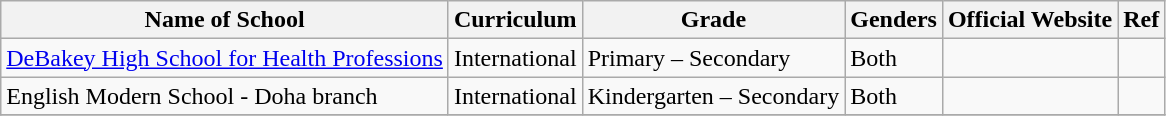<table class="wikitable">
<tr>
<th>Name of School</th>
<th>Curriculum</th>
<th>Grade</th>
<th>Genders</th>
<th>Official Website</th>
<th>Ref</th>
</tr>
<tr>
<td><a href='#'>DeBakey High School for Health Professions</a></td>
<td>International</td>
<td>Primary – Secondary</td>
<td>Both</td>
<td></td>
<td></td>
</tr>
<tr>
<td>English Modern School - Doha branch</td>
<td>International</td>
<td>Kindergarten – Secondary</td>
<td>Both</td>
<td></td>
<td></td>
</tr>
<tr>
</tr>
</table>
